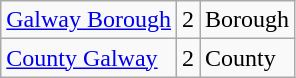<table class="wikitable sortable">
<tr>
<td><a href='#'>Galway Borough</a></td>
<td align="center">2</td>
<td>Borough</td>
</tr>
<tr>
<td><a href='#'>County Galway</a></td>
<td align="center">2</td>
<td>County</td>
</tr>
</table>
